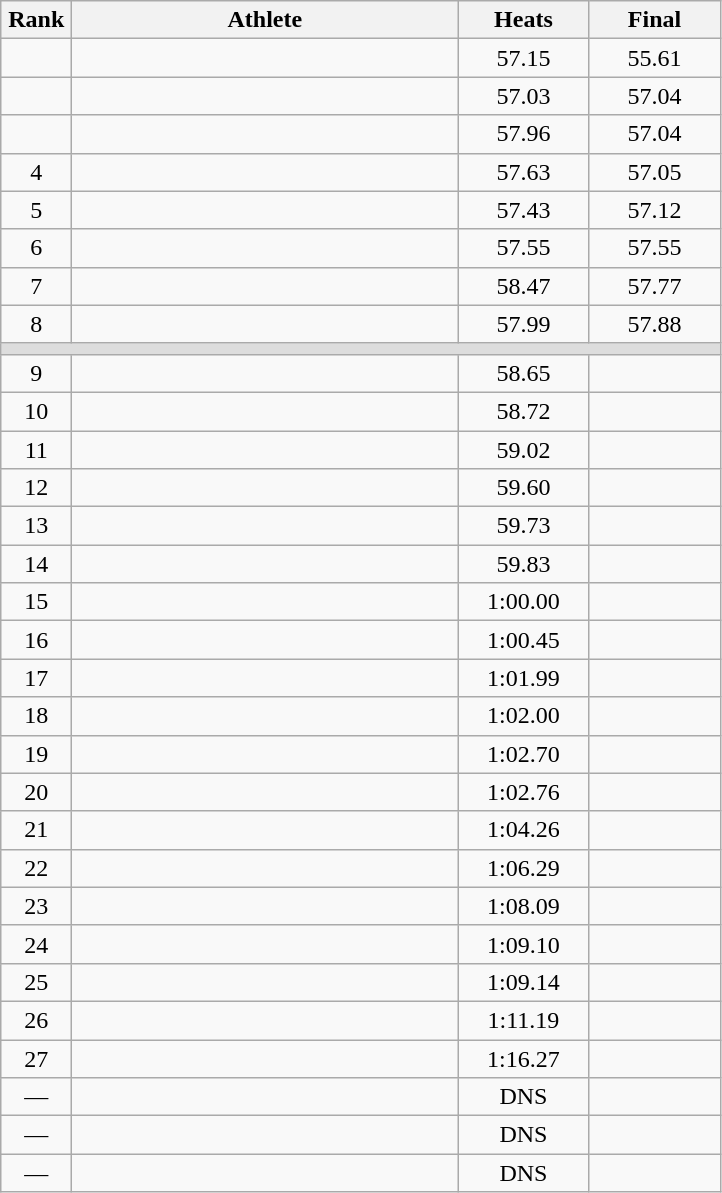<table class=wikitable style="text-align:center">
<tr>
<th width=40>Rank</th>
<th width=250>Athlete</th>
<th width=80>Heats</th>
<th width=80>Final</th>
</tr>
<tr>
<td></td>
<td align=left></td>
<td>57.15</td>
<td>55.61</td>
</tr>
<tr>
<td></td>
<td align=left></td>
<td>57.03</td>
<td>57.04</td>
</tr>
<tr>
<td></td>
<td align=left></td>
<td>57.96</td>
<td>57.04</td>
</tr>
<tr>
<td>4</td>
<td align=left></td>
<td>57.63</td>
<td>57.05</td>
</tr>
<tr>
<td>5</td>
<td align=left></td>
<td>57.43</td>
<td>57.12</td>
</tr>
<tr>
<td>6</td>
<td align=left></td>
<td>57.55</td>
<td>57.55</td>
</tr>
<tr>
<td>7</td>
<td align=left></td>
<td>58.47</td>
<td>57.77</td>
</tr>
<tr>
<td>8</td>
<td align=left></td>
<td>57.99</td>
<td>57.88</td>
</tr>
<tr bgcolor=#DDDDDD>
<td colspan=4></td>
</tr>
<tr>
<td>9</td>
<td align=left></td>
<td>58.65</td>
<td></td>
</tr>
<tr>
<td>10</td>
<td align=left></td>
<td>58.72</td>
<td></td>
</tr>
<tr>
<td>11</td>
<td align=left></td>
<td>59.02</td>
<td></td>
</tr>
<tr>
<td>12</td>
<td align=left></td>
<td>59.60</td>
<td></td>
</tr>
<tr>
<td>13</td>
<td align=left></td>
<td>59.73</td>
<td></td>
</tr>
<tr>
<td>14</td>
<td align=left></td>
<td>59.83</td>
<td></td>
</tr>
<tr>
<td>15</td>
<td align=left></td>
<td>1:00.00</td>
<td></td>
</tr>
<tr>
<td>16</td>
<td align=left></td>
<td>1:00.45</td>
<td></td>
</tr>
<tr>
<td>17</td>
<td align=left></td>
<td>1:01.99</td>
<td></td>
</tr>
<tr>
<td>18</td>
<td align=left></td>
<td>1:02.00</td>
<td></td>
</tr>
<tr>
<td>19</td>
<td align=left></td>
<td>1:02.70</td>
<td></td>
</tr>
<tr>
<td>20</td>
<td align=left></td>
<td>1:02.76</td>
<td></td>
</tr>
<tr>
<td>21</td>
<td align=left></td>
<td>1:04.26</td>
<td></td>
</tr>
<tr>
<td>22</td>
<td align=left></td>
<td>1:06.29</td>
<td></td>
</tr>
<tr>
<td>23</td>
<td align=left></td>
<td>1:08.09</td>
<td></td>
</tr>
<tr>
<td>24</td>
<td align=left></td>
<td>1:09.10</td>
<td></td>
</tr>
<tr>
<td>25</td>
<td align=left></td>
<td>1:09.14</td>
<td></td>
</tr>
<tr>
<td>26</td>
<td align=left></td>
<td>1:11.19</td>
<td></td>
</tr>
<tr>
<td>27</td>
<td align=left></td>
<td>1:16.27</td>
<td></td>
</tr>
<tr>
<td>—</td>
<td align=left></td>
<td>DNS</td>
<td></td>
</tr>
<tr>
<td>—</td>
<td align=left></td>
<td>DNS</td>
<td></td>
</tr>
<tr>
<td>—</td>
<td align=left></td>
<td>DNS</td>
<td></td>
</tr>
</table>
